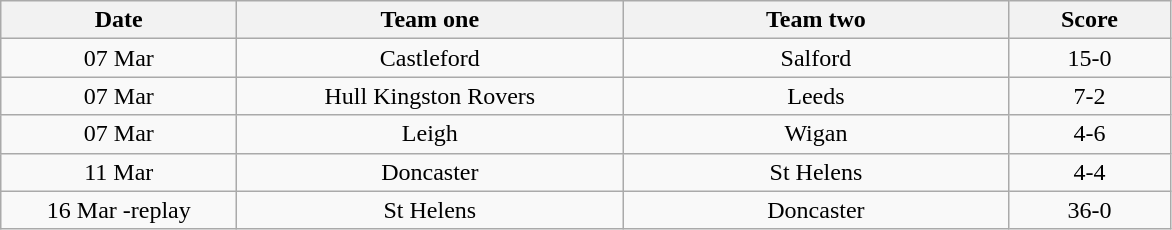<table class="wikitable" style="text-align: center">
<tr>
<th width=150>Date</th>
<th width=250>Team one</th>
<th width=250>Team two</th>
<th width=100>Score</th>
</tr>
<tr>
<td>07 Mar</td>
<td>Castleford</td>
<td>Salford</td>
<td>15-0</td>
</tr>
<tr>
<td>07 Mar</td>
<td>Hull Kingston Rovers</td>
<td>Leeds</td>
<td>7-2</td>
</tr>
<tr>
<td>07 Mar</td>
<td>Leigh</td>
<td>Wigan</td>
<td>4-6</td>
</tr>
<tr>
<td>11 Mar</td>
<td>Doncaster</td>
<td>St Helens</td>
<td>4-4</td>
</tr>
<tr>
<td>16 Mar -replay</td>
<td>St Helens</td>
<td>Doncaster</td>
<td>36-0</td>
</tr>
</table>
